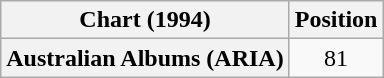<table class="wikitable plainrowheaders">
<tr>
<th>Chart (1994)</th>
<th>Position</th>
</tr>
<tr>
<th scope="row">Australian Albums (ARIA)</th>
<td style="text-align:center;">81</td>
</tr>
</table>
